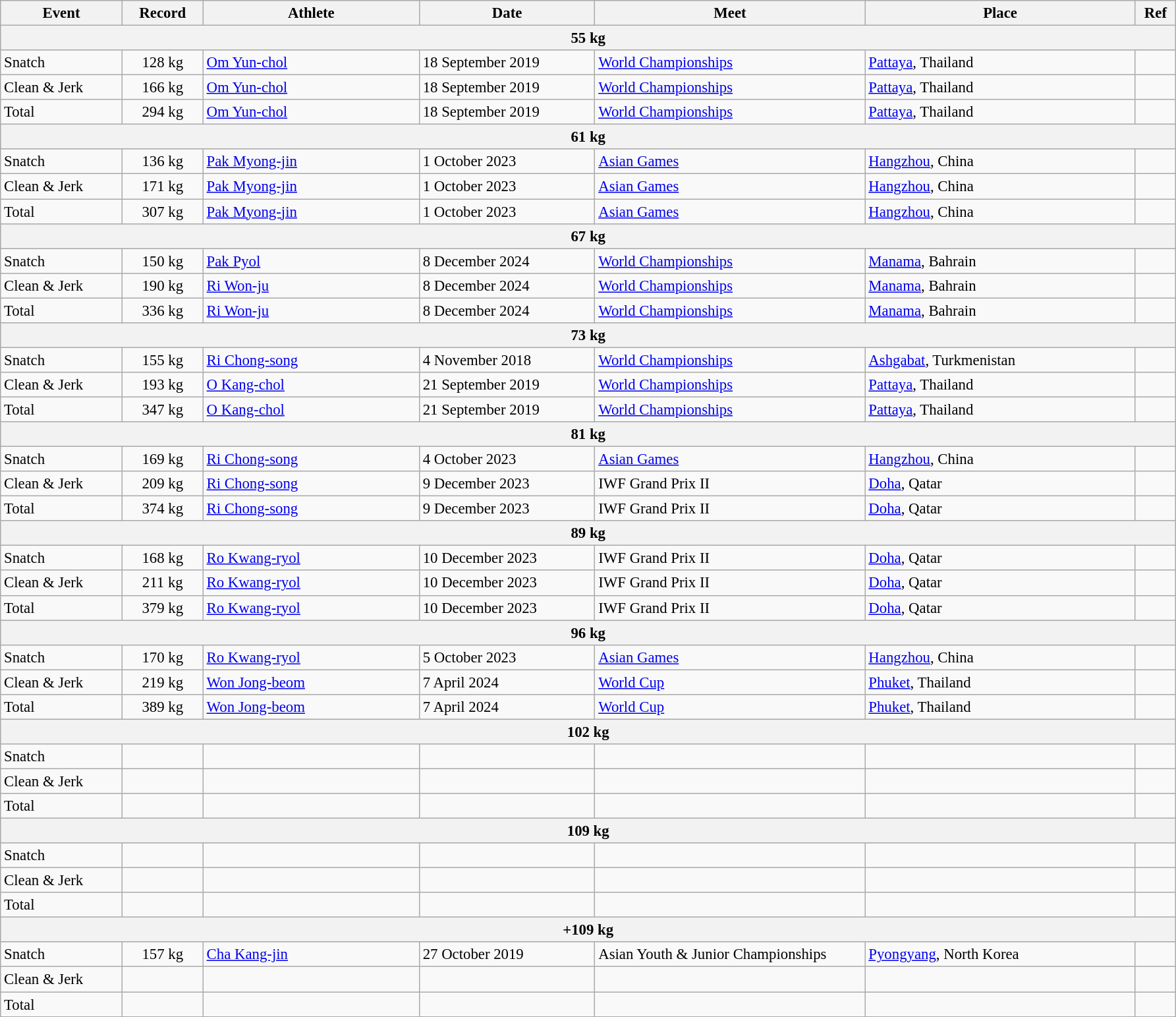<table class="wikitable" style="font-size:95%;">
<tr>
<th width=9%>Event</th>
<th width=6%>Record</th>
<th width=16%>Athlete</th>
<th width=13%>Date</th>
<th width=20%>Meet</th>
<th width=20%>Place</th>
<th width=3%>Ref</th>
</tr>
<tr bgcolor="#DDDDDD">
<th colspan="7">55 kg</th>
</tr>
<tr>
<td>Snatch</td>
<td align="center">128 kg</td>
<td><a href='#'>Om Yun-chol</a></td>
<td>18 September 2019</td>
<td><a href='#'>World Championships</a></td>
<td><a href='#'>Pattaya</a>, Thailand</td>
<td></td>
</tr>
<tr>
<td>Clean & Jerk</td>
<td align="center">166 kg</td>
<td><a href='#'>Om Yun-chol</a></td>
<td>18 September 2019</td>
<td><a href='#'>World Championships</a></td>
<td><a href='#'>Pattaya</a>, Thailand</td>
<td></td>
</tr>
<tr>
<td>Total</td>
<td align="center">294 kg</td>
<td><a href='#'>Om Yun-chol</a></td>
<td>18 September 2019</td>
<td><a href='#'>World Championships</a></td>
<td><a href='#'>Pattaya</a>, Thailand</td>
<td></td>
</tr>
<tr bgcolor="#DDDDDD">
<th colspan="7">61 kg</th>
</tr>
<tr>
<td>Snatch</td>
<td align="center">136 kg</td>
<td><a href='#'>Pak Myong-jin</a></td>
<td>1 October 2023</td>
<td><a href='#'>Asian Games</a></td>
<td><a href='#'>Hangzhou</a>, China</td>
<td></td>
</tr>
<tr>
<td>Clean & Jerk</td>
<td align=center>171 kg</td>
<td><a href='#'>Pak Myong-jin</a></td>
<td>1 October 2023</td>
<td><a href='#'>Asian Games</a></td>
<td><a href='#'>Hangzhou</a>, China</td>
<td></td>
</tr>
<tr>
<td>Total</td>
<td align="center">307 kg</td>
<td><a href='#'>Pak Myong-jin</a></td>
<td>1 October 2023</td>
<td><a href='#'>Asian Games</a></td>
<td><a href='#'>Hangzhou</a>, China</td>
<td></td>
</tr>
<tr bgcolor="#DDDDDD">
<th colspan="7">67 kg</th>
</tr>
<tr>
<td>Snatch</td>
<td align="center">150 kg</td>
<td><a href='#'>Pak Pyol</a></td>
<td>8 December 2024</td>
<td><a href='#'>World Championships</a></td>
<td><a href='#'>Manama</a>, Bahrain</td>
<td></td>
</tr>
<tr>
<td>Clean & Jerk</td>
<td align="center">190 kg</td>
<td><a href='#'>Ri Won-ju</a></td>
<td>8 December 2024</td>
<td><a href='#'>World Championships</a></td>
<td><a href='#'>Manama</a>, Bahrain</td>
<td></td>
</tr>
<tr>
<td>Total</td>
<td align="center">336 kg</td>
<td><a href='#'>Ri Won-ju</a></td>
<td>8 December 2024</td>
<td><a href='#'>World Championships</a></td>
<td><a href='#'>Manama</a>, Bahrain</td>
<td></td>
</tr>
<tr bgcolor="#DDDDDD">
<th colspan="7">73 kg</th>
</tr>
<tr>
<td>Snatch</td>
<td align="center">155 kg</td>
<td><a href='#'>Ri Chong-song</a></td>
<td>4 November 2018</td>
<td><a href='#'>World Championships</a></td>
<td><a href='#'>Ashgabat</a>, Turkmenistan</td>
<td></td>
</tr>
<tr>
<td>Clean & Jerk</td>
<td align="center">193 kg</td>
<td><a href='#'>O Kang-chol</a></td>
<td>21 September 2019</td>
<td><a href='#'>World Championships</a></td>
<td><a href='#'>Pattaya</a>, Thailand</td>
<td></td>
</tr>
<tr>
<td>Total</td>
<td align="center">347 kg</td>
<td><a href='#'>O Kang-chol</a></td>
<td>21 September 2019</td>
<td><a href='#'>World Championships</a></td>
<td><a href='#'>Pattaya</a>, Thailand</td>
<td></td>
</tr>
<tr bgcolor="#DDDDDD">
<th colspan="7">81 kg</th>
</tr>
<tr>
<td>Snatch</td>
<td align="center">169 kg</td>
<td><a href='#'>Ri Chong-song</a></td>
<td>4 October 2023</td>
<td><a href='#'>Asian Games</a></td>
<td><a href='#'>Hangzhou</a>, China</td>
<td></td>
</tr>
<tr>
<td>Clean & Jerk</td>
<td align="center">209 kg</td>
<td><a href='#'>Ri Chong-song</a></td>
<td>9 December 2023</td>
<td>IWF Grand Prix II</td>
<td><a href='#'>Doha</a>, Qatar</td>
<td></td>
</tr>
<tr>
<td>Total</td>
<td align="center">374 kg</td>
<td><a href='#'>Ri Chong-song</a></td>
<td>9 December 2023</td>
<td>IWF Grand Prix II</td>
<td><a href='#'>Doha</a>, Qatar</td>
<td></td>
</tr>
<tr bgcolor="#DDDDDD">
<th colspan="7">89 kg</th>
</tr>
<tr>
<td>Snatch</td>
<td align="center">168 kg</td>
<td><a href='#'>Ro Kwang-ryol</a></td>
<td>10 December 2023</td>
<td>IWF Grand Prix II</td>
<td><a href='#'>Doha</a>, Qatar</td>
<td></td>
</tr>
<tr>
<td>Clean & Jerk</td>
<td align="center">211 kg</td>
<td><a href='#'>Ro Kwang-ryol</a></td>
<td>10 December 2023</td>
<td>IWF Grand Prix II</td>
<td><a href='#'>Doha</a>, Qatar</td>
<td></td>
</tr>
<tr>
<td>Total</td>
<td align="center">379 kg</td>
<td><a href='#'>Ro Kwang-ryol</a></td>
<td>10 December 2023</td>
<td>IWF Grand Prix II</td>
<td><a href='#'>Doha</a>, Qatar</td>
<td></td>
</tr>
<tr bgcolor="#DDDDDD">
<th colspan="7">96 kg</th>
</tr>
<tr>
<td>Snatch</td>
<td align="center">170 kg</td>
<td><a href='#'>Ro Kwang-ryol</a></td>
<td>5 October 2023</td>
<td><a href='#'>Asian Games</a></td>
<td><a href='#'>Hangzhou</a>, China</td>
<td></td>
</tr>
<tr>
<td>Clean & Jerk</td>
<td align="center">219 kg</td>
<td><a href='#'>Won Jong-beom</a></td>
<td>7 April 2024</td>
<td><a href='#'>World Cup</a></td>
<td><a href='#'>Phuket</a>, Thailand</td>
<td></td>
</tr>
<tr>
<td>Total</td>
<td align="center">389 kg</td>
<td><a href='#'>Won Jong-beom</a></td>
<td>7 April 2024</td>
<td><a href='#'>World Cup</a></td>
<td><a href='#'>Phuket</a>, Thailand</td>
<td></td>
</tr>
<tr bgcolor="#DDDDDD">
<th colspan="7">102 kg</th>
</tr>
<tr>
<td>Snatch</td>
<td align="center"></td>
<td></td>
<td></td>
<td></td>
<td></td>
<td></td>
</tr>
<tr>
<td>Clean & Jerk</td>
<td align="center"></td>
<td></td>
<td></td>
<td></td>
<td></td>
<td></td>
</tr>
<tr>
<td>Total</td>
<td align="center"></td>
<td></td>
<td></td>
<td></td>
<td></td>
<td></td>
</tr>
<tr bgcolor="#DDDDDD">
<th colspan="7">109 kg</th>
</tr>
<tr>
<td>Snatch</td>
<td align="center"></td>
<td></td>
<td></td>
<td></td>
<td></td>
<td></td>
</tr>
<tr>
<td>Clean & Jerk</td>
<td align="center"></td>
<td></td>
<td></td>
<td></td>
<td></td>
<td></td>
</tr>
<tr>
<td>Total</td>
<td align="center"></td>
<td></td>
<td></td>
<td></td>
<td></td>
<td></td>
</tr>
<tr bgcolor="#DDDDDD">
<th colspan="7">+109 kg</th>
</tr>
<tr>
<td>Snatch</td>
<td align="center">157 kg</td>
<td><a href='#'>Cha Kang-jin</a></td>
<td>27 October 2019</td>
<td>Asian Youth & Junior Championships</td>
<td><a href='#'>Pyongyang</a>, North Korea</td>
<td></td>
</tr>
<tr>
<td>Clean & Jerk</td>
<td align="center"></td>
<td></td>
<td></td>
<td></td>
<td></td>
<td></td>
</tr>
<tr>
<td>Total</td>
<td align="center"></td>
<td></td>
<td></td>
<td></td>
<td></td>
<td></td>
</tr>
</table>
